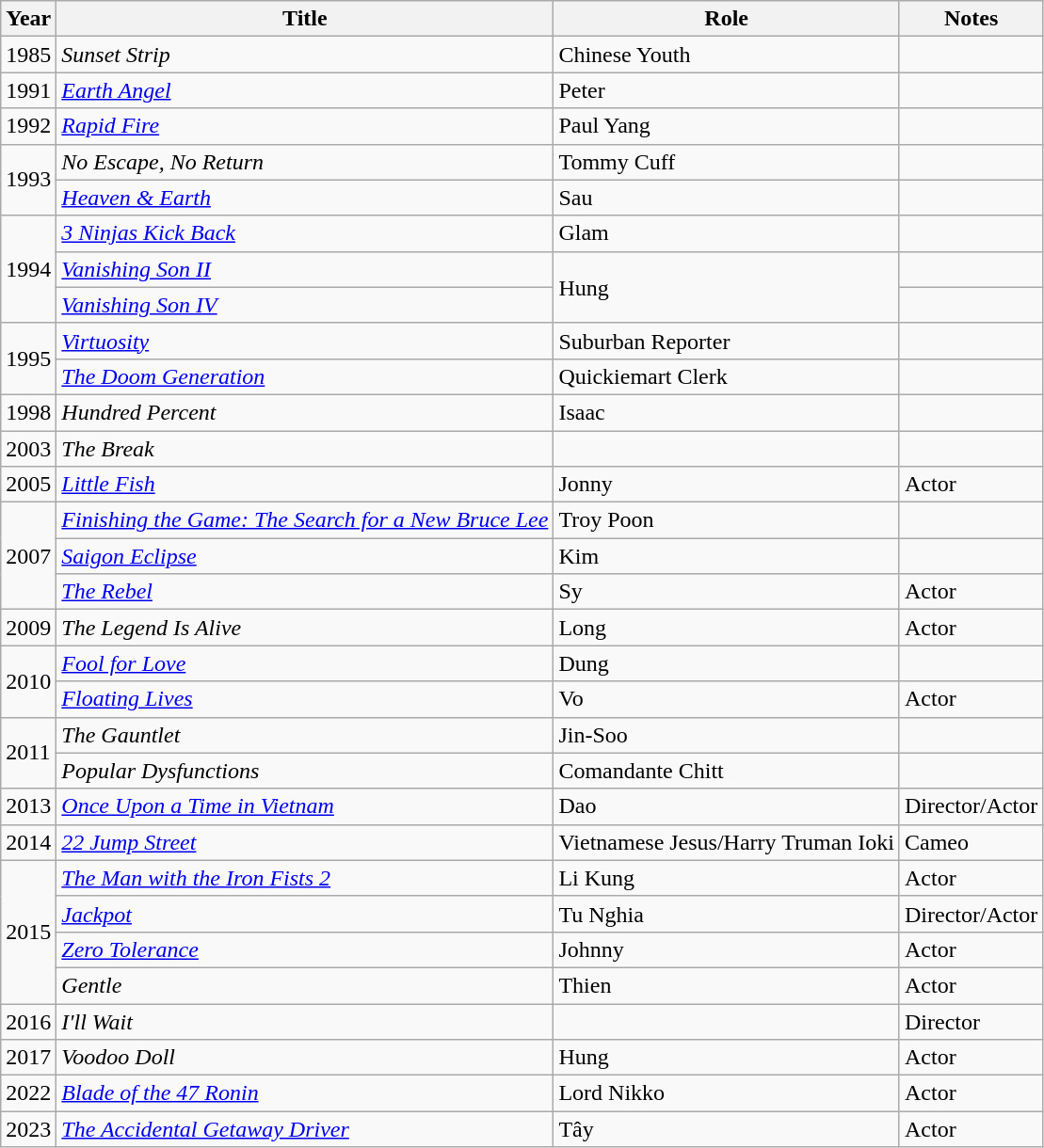<table class="wikitable">
<tr>
<th>Year</th>
<th>Title</th>
<th>Role</th>
<th>Notes</th>
</tr>
<tr>
<td>1985</td>
<td><em>Sunset Strip</em></td>
<td>Chinese Youth</td>
<td></td>
</tr>
<tr>
<td>1991</td>
<td><em><a href='#'>Earth Angel</a></em></td>
<td>Peter</td>
<td></td>
</tr>
<tr>
<td>1992</td>
<td><em><a href='#'>Rapid Fire</a></em></td>
<td>Paul Yang</td>
<td></td>
</tr>
<tr>
<td rowspan="2">1993</td>
<td><em>No Escape, No Return</em></td>
<td>Tommy Cuff</td>
<td></td>
</tr>
<tr>
<td><em><a href='#'>Heaven & Earth</a></em></td>
<td>Sau</td>
<td></td>
</tr>
<tr>
<td rowspan="3">1994</td>
<td><em><a href='#'>3 Ninjas Kick Back</a></em></td>
<td>Glam</td>
<td></td>
</tr>
<tr>
<td><em><a href='#'>Vanishing Son II</a></em></td>
<td rowspan="2">Hung</td>
<td></td>
</tr>
<tr>
<td><em><a href='#'>Vanishing Son IV</a></em></td>
<td></td>
</tr>
<tr>
<td rowspan="2">1995</td>
<td><em><a href='#'>Virtuosity</a></em></td>
<td>Suburban Reporter</td>
<td></td>
</tr>
<tr>
<td><em><a href='#'>The Doom Generation</a></em></td>
<td>Quickiemart Clerk</td>
<td></td>
</tr>
<tr>
<td>1998</td>
<td><em>Hundred Percent</em></td>
<td>Isaac</td>
<td></td>
</tr>
<tr>
<td>2003</td>
<td><em>The Break</em></td>
<td></td>
<td></td>
</tr>
<tr>
<td>2005</td>
<td><em><a href='#'>Little Fish</a></em></td>
<td>Jonny</td>
<td>Actor</td>
</tr>
<tr>
<td rowspan="3">2007</td>
<td><em><a href='#'>Finishing the Game: The Search for a New Bruce Lee</a></em></td>
<td>Troy Poon</td>
<td></td>
</tr>
<tr>
<td><em><a href='#'>Saigon Eclipse</a></em></td>
<td>Kim</td>
<td></td>
</tr>
<tr>
<td><em><a href='#'>The Rebel</a></em></td>
<td>Sy</td>
<td>Actor</td>
</tr>
<tr>
<td>2009</td>
<td><em>The Legend Is Alive</em></td>
<td>Long</td>
<td>Actor</td>
</tr>
<tr>
<td rowspan="2">2010</td>
<td><a href='#'><em>Fool for Love</em></a></td>
<td>Dung</td>
<td></td>
</tr>
<tr>
<td><em><a href='#'>Floating Lives</a></em></td>
<td>Vo</td>
<td>Actor</td>
</tr>
<tr>
<td rowspan="2">2011</td>
<td><em>The Gauntlet</em></td>
<td>Jin-Soo</td>
<td></td>
</tr>
<tr>
<td><em>Popular Dysfunctions</em></td>
<td>Comandante Chitt</td>
<td></td>
</tr>
<tr>
<td>2013</td>
<td><em><a href='#'>Once Upon a Time in Vietnam</a></em></td>
<td>Dao</td>
<td>Director/Actor</td>
</tr>
<tr>
<td>2014</td>
<td><em><a href='#'>22 Jump Street</a></em></td>
<td>Vietnamese Jesus/Harry Truman Ioki</td>
<td>Cameo</td>
</tr>
<tr>
<td rowspan="4">2015</td>
<td><em><a href='#'>The Man with the Iron Fists 2</a></em></td>
<td>Li Kung</td>
<td>Actor</td>
</tr>
<tr>
<td><em><a href='#'>Jackpot</a></em></td>
<td>Tu Nghia</td>
<td>Director/Actor</td>
</tr>
<tr>
<td><em><a href='#'>Zero Tolerance</a></em></td>
<td>Johnny</td>
<td>Actor</td>
</tr>
<tr>
<td><em>Gentle</em></td>
<td>Thien</td>
<td>Actor</td>
</tr>
<tr>
<td>2016</td>
<td><em>I'll Wait</em></td>
<td></td>
<td>Director</td>
</tr>
<tr>
<td>2017</td>
<td><em>Voodoo Doll</em></td>
<td>Hung</td>
<td>Actor</td>
</tr>
<tr>
<td>2022</td>
<td><em><a href='#'>Blade of the 47 Ronin</a></em></td>
<td>Lord Nikko</td>
<td>Actor</td>
</tr>
<tr>
<td>2023</td>
<td><em><a href='#'>The Accidental Getaway Driver</a></em></td>
<td>Tây</td>
<td>Actor</td>
</tr>
</table>
